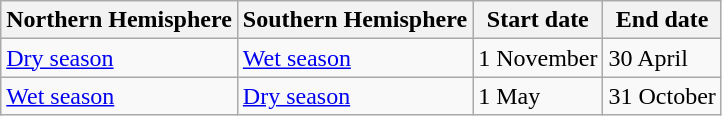<table class="wikitable">
<tr>
<th>Northern Hemisphere</th>
<th>Southern Hemisphere</th>
<th>Start date</th>
<th>End date</th>
</tr>
<tr>
<td><a href='#'>Dry season</a></td>
<td><a href='#'>Wet season</a></td>
<td>1 November</td>
<td>30 April</td>
</tr>
<tr>
<td><a href='#'>Wet season</a></td>
<td><a href='#'>Dry season</a></td>
<td>1 May</td>
<td>31 October</td>
</tr>
</table>
